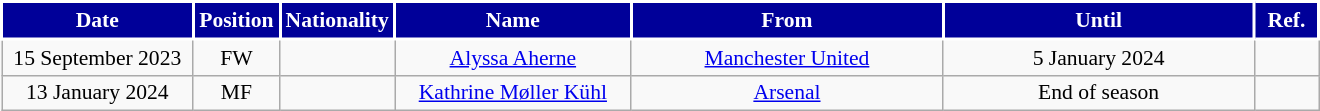<table class="wikitable" style="text-align:center; font-size:90%; ">
<tr>
<th style="background:#000099;color:white;border:2px solid #ffffff; width:120px;">Date</th>
<th style="background:#000099;color:white;border:2px solid #ffffff; width:50px;">Position</th>
<th style="background:#000099;color:white;border:2px solid #ffffff; width:50px;">Nationality</th>
<th style="background:#000099;color:white;border:2px solid #ffffff; width:150px;">Name</th>
<th style="background:#000099;color:white;border:2px solid #ffffff; width:200px;">From</th>
<th style="background:#000099;color:white;border:2px solid #ffffff; width:200px;">Until</th>
<th style="background:#000099;color:white;border:2px solid #ffffff; width:35px;">Ref.</th>
</tr>
<tr>
<td>15 September 2023</td>
<td>FW</td>
<td></td>
<td><a href='#'>Alyssa Aherne</a></td>
<td> <a href='#'>Manchester United</a></td>
<td>5 January 2024</td>
<td></td>
</tr>
<tr>
<td>13 January 2024</td>
<td>MF</td>
<td></td>
<td><a href='#'>Kathrine Møller Kühl</a></td>
<td> <a href='#'>Arsenal</a></td>
<td>End of season</td>
<td></td>
</tr>
</table>
